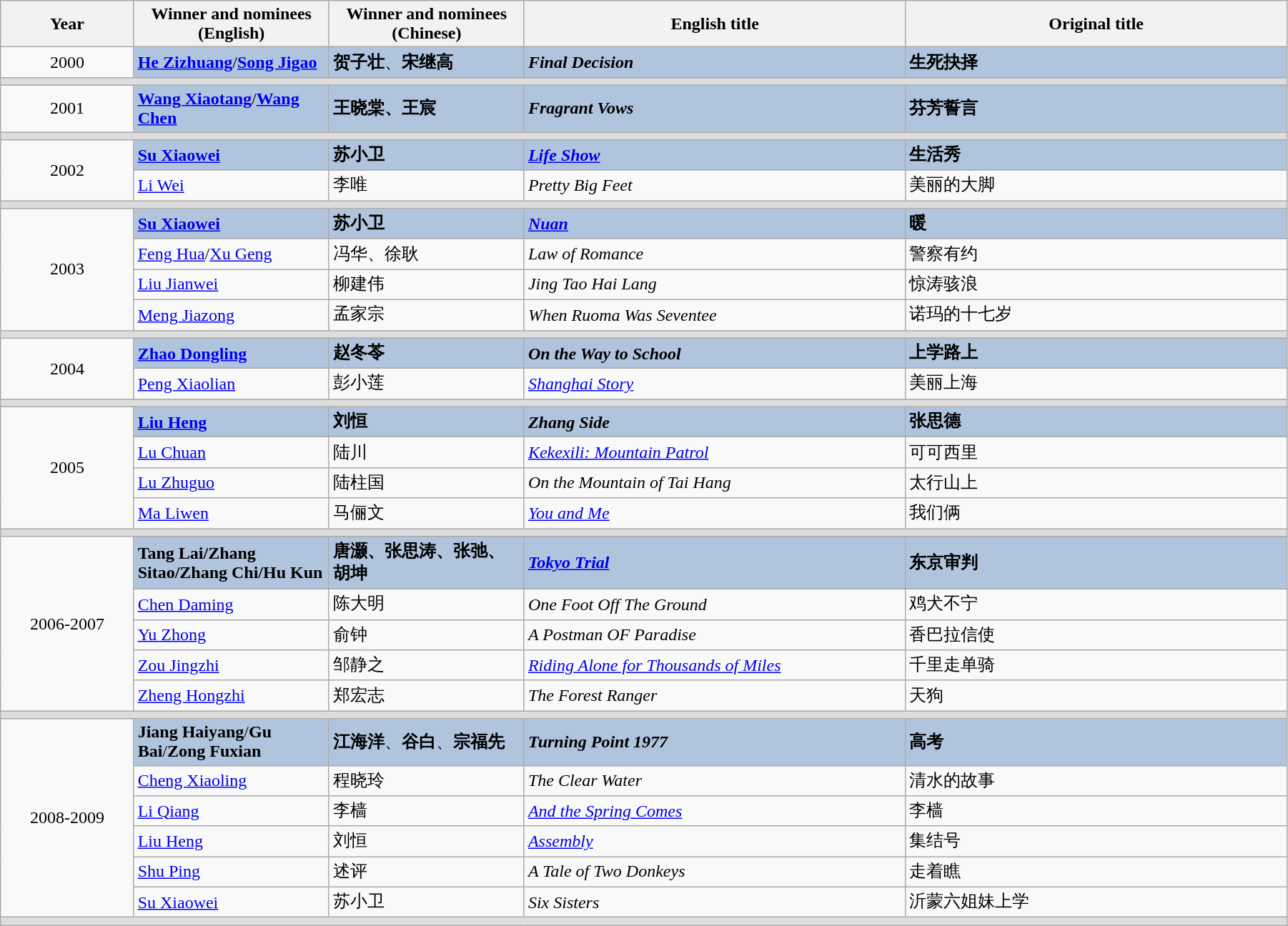<table class="wikitable" width="95%" cellpadding="5">
<tr>
<th width="100"><strong>Year</strong></th>
<th width="150"><strong>Winner and nominees<br>(English)</strong></th>
<th width="150"><strong>Winner and nominees<br>(Chinese)</strong></th>
<th width="300"><strong>English title</strong></th>
<th width="300"><strong>Original title</strong></th>
</tr>
<tr>
<td rowspan="1" style="text-align:center;">2000</td>
<td style="background:#B0C4DE;"><strong><a href='#'>He Zizhuang</a></strong>/<strong><a href='#'>Song Jigao</a></strong></td>
<td style="background:#B0C4DE;"><strong>贺子壮</strong>、<strong>宋继高</strong></td>
<td style="background:#B0C4DE;"><strong><em>Final Decision</em></strong></td>
<td style="background:#B0C4DE;"><strong>生死抉择</strong></td>
</tr>
<tr bgcolor=#DDDDDD>
<td colspan=5></td>
</tr>
<tr>
<td rowspan="1" style="text-align:center;">2001</td>
<td style="background:#B0C4DE;"><strong><a href='#'>Wang Xiaotang</a></strong>/<strong><a href='#'>Wang Chen</a></strong></td>
<td style="background:#B0C4DE;"><strong>王晓棠、王宸</strong></td>
<td style="background:#B0C4DE;"><strong><em>Fragrant Vows</em></strong></td>
<td style="background:#B0C4DE;"><strong>芬芳誓言</strong></td>
</tr>
<tr bgcolor=#DDDDDD>
<td colspan=5></td>
</tr>
<tr>
<td rowspan="2" style="text-align:center;">2002</td>
<td style="background:#B0C4DE;"><strong><a href='#'>Su Xiaowei</a></strong></td>
<td style="background:#B0C4DE;"><strong>苏小卫</strong></td>
<td style="background:#B0C4DE;"><strong><em><a href='#'>Life Show</a></em></strong></td>
<td style="background:#B0C4DE;"><strong>生活秀</strong></td>
</tr>
<tr>
<td><a href='#'>Li Wei</a></td>
<td>李唯</td>
<td><em>Pretty Big Feet</em></td>
<td>美丽的大脚</td>
</tr>
<tr bgcolor=#DDDDDD>
<td colspan=5></td>
</tr>
<tr>
<td rowspan="4" style="text-align:center;">2003</td>
<td style="background:#B0C4DE;"><strong><a href='#'>Su Xiaowei</a></strong></td>
<td style="background:#B0C4DE;"><strong>苏小卫</strong></td>
<td style="background:#B0C4DE;"><strong><em><a href='#'>Nuan</a></em></strong></td>
<td style="background:#B0C4DE;"><strong>暖</strong></td>
</tr>
<tr>
<td><a href='#'>Feng Hua</a>/<a href='#'>Xu Geng</a></td>
<td>冯华、徐耿</td>
<td><em>Law of Romance</em></td>
<td>警察有约</td>
</tr>
<tr>
<td><a href='#'>Liu Jianwei</a></td>
<td>柳建伟</td>
<td><em>Jing Tao Hai Lang</em></td>
<td>惊涛骇浪</td>
</tr>
<tr>
<td><a href='#'>Meng Jiazong</a></td>
<td>孟家宗</td>
<td><em>When Ruoma Was Seventee</em></td>
<td>诺玛的十七岁</td>
</tr>
<tr bgcolor=#DDDDDD>
<td colspan=5></td>
</tr>
<tr>
<td rowspan="2" style="text-align:center;">2004</td>
<td style="background:#B0C4DE;"><strong><a href='#'>Zhao Dongling</a></strong></td>
<td style="background:#B0C4DE;"><strong>赵冬苓</strong></td>
<td style="background:#B0C4DE;"><strong><em>On the Way to School</em></strong></td>
<td style="background:#B0C4DE;"><strong>上学路上</strong></td>
</tr>
<tr>
<td><a href='#'>Peng Xiaolian</a></td>
<td>彭小莲</td>
<td><em><a href='#'>Shanghai Story</a></em></td>
<td>美丽上海</td>
</tr>
<tr bgcolor=#DDDDDD>
<td colspan=5></td>
</tr>
<tr>
<td rowspan="4" style="text-align:center;">2005</td>
<td style="background:#B0C4DE;"><strong><a href='#'>Liu Heng</a></strong></td>
<td style="background:#B0C4DE;"><strong>刘恒</strong></td>
<td style="background:#B0C4DE;"><strong><em>Zhang Side</em></strong></td>
<td style="background:#B0C4DE;"><strong>张思德</strong></td>
</tr>
<tr>
<td><a href='#'>Lu Chuan</a></td>
<td>陆川</td>
<td><em><a href='#'>Kekexili: Mountain Patrol</a></em></td>
<td>可可西里</td>
</tr>
<tr>
<td><a href='#'>Lu Zhuguo</a></td>
<td>陆柱国</td>
<td><em>On the Mountain of Tai Hang</em></td>
<td>太行山上</td>
</tr>
<tr>
<td><a href='#'>Ma Liwen</a></td>
<td>马俪文</td>
<td><em><a href='#'>You and Me</a></em></td>
<td>我们俩</td>
</tr>
<tr bgcolor=#DDDDDD>
<td colspan=5></td>
</tr>
<tr>
<td rowspan="5" style="text-align:center;">2006-2007</td>
<td style="background:#B0C4DE;"><strong>Tang Lai/Zhang Sitao/Zhang Chi/Hu Kun</strong></td>
<td style="background:#B0C4DE;"><strong>唐灏、张思涛、张弛、胡坤</strong></td>
<td style="background:#B0C4DE;"><strong><em><a href='#'>Tokyo Trial</a></em></strong></td>
<td style="background:#B0C4DE;"><strong>东京审判</strong></td>
</tr>
<tr>
<td><a href='#'>Chen Daming</a></td>
<td>陈大明</td>
<td><em>One Foot Off The Ground</em></td>
<td>鸡犬不宁</td>
</tr>
<tr>
<td><a href='#'>Yu Zhong</a></td>
<td>俞钟</td>
<td><em>A Postman OF Paradise</em></td>
<td>香巴拉信使</td>
</tr>
<tr>
<td><a href='#'>Zou Jingzhi</a></td>
<td>邹静之</td>
<td><em><a href='#'>Riding Alone for Thousands of Miles</a></em></td>
<td>千里走单骑</td>
</tr>
<tr>
<td><a href='#'>Zheng Hongzhi</a></td>
<td>郑宏志</td>
<td><em>The Forest Ranger</em></td>
<td>天狗</td>
</tr>
<tr bgcolor=#DDDDDD>
<td colspan=5></td>
</tr>
<tr>
<td rowspan="6" style="text-align:center;">2008-2009</td>
<td style="background:#B0C4DE;"><strong>Jiang Haiyang</strong>/<strong>Gu Bai</strong>/<strong>Zong Fuxian </strong></td>
<td style="background:#B0C4DE;"><strong>江海洋</strong>、<strong>谷白</strong>、<strong>宗福先</strong></td>
<td style="background:#B0C4DE;"><strong><em>Turning Point 1977</em></strong></td>
<td style="background:#B0C4DE;"><strong>高考</strong></td>
</tr>
<tr>
<td><a href='#'>Cheng Xiaoling</a></td>
<td>程晓玲</td>
<td><em>The Clear Water</em></td>
<td>清水的故事</td>
</tr>
<tr>
<td><a href='#'>Li Qiang</a></td>
<td>李樯</td>
<td><em><a href='#'>And the Spring Comes</a></em></td>
<td>李樯</td>
</tr>
<tr>
<td><a href='#'>Liu Heng</a></td>
<td>刘恒</td>
<td><em><a href='#'>Assembly</a></em></td>
<td>集结号</td>
</tr>
<tr>
<td><a href='#'>Shu Ping</a></td>
<td>述评</td>
<td><em>A Tale of Two Donkeys</em></td>
<td>走着瞧</td>
</tr>
<tr>
<td><a href='#'>Su Xiaowei</a></td>
<td>苏小卫</td>
<td><em>Six Sisters</em></td>
<td>沂蒙六姐妹上学</td>
</tr>
<tr bgcolor=#DDDDDD>
<td colspan=5></td>
</tr>
</table>
